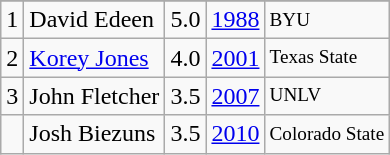<table class="wikitable">
<tr>
</tr>
<tr>
<td>1</td>
<td>David Edeen</td>
<td>5.0</td>
<td><a href='#'>1988</a></td>
<td style="font-size:80%;">BYU</td>
</tr>
<tr>
<td>2</td>
<td><a href='#'>Korey Jones</a></td>
<td>4.0</td>
<td><a href='#'>2001</a></td>
<td style="font-size:80%;">Texas State</td>
</tr>
<tr>
<td>3</td>
<td>John Fletcher</td>
<td>3.5</td>
<td><a href='#'>2007</a></td>
<td style="font-size:80%;">UNLV</td>
</tr>
<tr>
<td></td>
<td>Josh Biezuns</td>
<td>3.5</td>
<td><a href='#'>2010</a></td>
<td style="font-size:80%;">Colorado State</td>
</tr>
</table>
